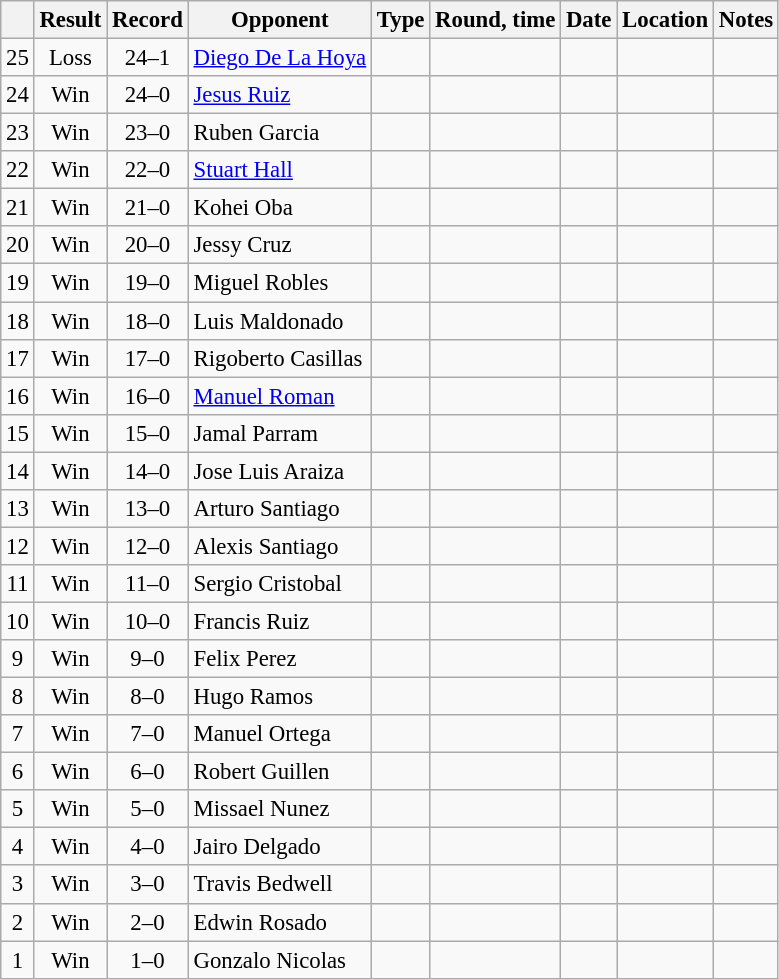<table class="wikitable" style="text-align:center; font-size:95%">
<tr>
<th></th>
<th>Result</th>
<th>Record</th>
<th>Opponent</th>
<th>Type</th>
<th>Round, time</th>
<th>Date</th>
<th>Location</th>
<th>Notes</th>
</tr>
<tr>
<td>25</td>
<td>Loss</td>
<td>24–1</td>
<td align=left> <a href='#'>Diego De La Hoya</a></td>
<td></td>
<td></td>
<td></td>
<td align=left></td>
<td align=left></td>
</tr>
<tr>
<td>24</td>
<td>Win</td>
<td>24–0</td>
<td align=left> <a href='#'>Jesus Ruiz</a></td>
<td></td>
<td></td>
<td></td>
<td align=left></td>
<td align=left></td>
</tr>
<tr>
<td>23</td>
<td>Win</td>
<td>23–0</td>
<td align=left> Ruben Garcia</td>
<td></td>
<td></td>
<td></td>
<td align=left></td>
<td align=left></td>
</tr>
<tr>
<td>22</td>
<td>Win</td>
<td>22–0</td>
<td align=left> <a href='#'>Stuart Hall</a></td>
<td></td>
<td></td>
<td></td>
<td align=left></td>
<td align=left></td>
</tr>
<tr>
<td>21</td>
<td>Win</td>
<td>21–0</td>
<td align=left> Kohei Oba</td>
<td></td>
<td></td>
<td></td>
<td align=left></td>
<td align=left></td>
</tr>
<tr>
<td>20</td>
<td>Win</td>
<td>20–0</td>
<td align=left> Jessy Cruz</td>
<td></td>
<td></td>
<td></td>
<td align=left></td>
<td align=left></td>
</tr>
<tr>
<td>19</td>
<td>Win</td>
<td>19–0</td>
<td align=left> Miguel Robles</td>
<td></td>
<td></td>
<td></td>
<td align=left></td>
<td align=left></td>
</tr>
<tr>
<td>18</td>
<td>Win</td>
<td>18–0</td>
<td align=left> Luis Maldonado</td>
<td></td>
<td></td>
<td></td>
<td align=left></td>
<td align=left></td>
</tr>
<tr>
<td>17</td>
<td>Win</td>
<td>17–0</td>
<td align=left> Rigoberto Casillas</td>
<td></td>
<td></td>
<td></td>
<td align=left></td>
<td align=left></td>
</tr>
<tr>
<td>16</td>
<td>Win</td>
<td>16–0</td>
<td align=left> <a href='#'>Manuel Roman</a></td>
<td></td>
<td></td>
<td></td>
<td align=left></td>
<td align=left></td>
</tr>
<tr>
<td>15</td>
<td>Win</td>
<td>15–0</td>
<td align=left> Jamal Parram</td>
<td></td>
<td></td>
<td></td>
<td align=left></td>
<td align=left></td>
</tr>
<tr>
<td>14</td>
<td>Win</td>
<td>14–0</td>
<td align=left> Jose Luis Araiza</td>
<td></td>
<td></td>
<td></td>
<td align=left></td>
<td align=left></td>
</tr>
<tr>
<td>13</td>
<td>Win</td>
<td>13–0</td>
<td align=left> Arturo Santiago</td>
<td></td>
<td></td>
<td></td>
<td align=left></td>
<td align=left></td>
</tr>
<tr>
<td>12</td>
<td>Win</td>
<td>12–0</td>
<td align=left> Alexis Santiago</td>
<td></td>
<td></td>
<td></td>
<td align=left></td>
<td align=left></td>
</tr>
<tr>
<td>11</td>
<td>Win</td>
<td>11–0</td>
<td align=left> Sergio Cristobal</td>
<td></td>
<td></td>
<td></td>
<td align=left></td>
<td align=left></td>
</tr>
<tr>
<td>10</td>
<td>Win</td>
<td>10–0</td>
<td align=left> Francis Ruiz</td>
<td></td>
<td></td>
<td></td>
<td align=left></td>
<td align=left></td>
</tr>
<tr>
<td>9</td>
<td>Win</td>
<td>9–0</td>
<td align=left> Felix Perez</td>
<td></td>
<td></td>
<td></td>
<td align=left></td>
<td align=left></td>
</tr>
<tr>
<td>8</td>
<td>Win</td>
<td>8–0</td>
<td align=left> Hugo Ramos</td>
<td></td>
<td></td>
<td></td>
<td align=left></td>
<td align=left></td>
</tr>
<tr>
<td>7</td>
<td>Win</td>
<td>7–0</td>
<td align=left> Manuel Ortega</td>
<td></td>
<td></td>
<td></td>
<td align=left></td>
<td align=left></td>
</tr>
<tr>
<td>6</td>
<td>Win</td>
<td>6–0</td>
<td align=left> Robert Guillen</td>
<td></td>
<td></td>
<td></td>
<td align=left></td>
<td align=left></td>
</tr>
<tr>
<td>5</td>
<td>Win</td>
<td>5–0</td>
<td align=left> Missael Nunez</td>
<td></td>
<td></td>
<td></td>
<td align=left></td>
<td align=left></td>
</tr>
<tr>
<td>4</td>
<td>Win</td>
<td>4–0</td>
<td align=left> Jairo Delgado</td>
<td></td>
<td></td>
<td></td>
<td align=left></td>
<td align=left></td>
</tr>
<tr>
<td>3</td>
<td>Win</td>
<td>3–0</td>
<td align=left> Travis Bedwell</td>
<td></td>
<td></td>
<td></td>
<td align=left></td>
<td align=left></td>
</tr>
<tr>
<td>2</td>
<td>Win</td>
<td>2–0</td>
<td align=left> Edwin Rosado</td>
<td></td>
<td></td>
<td></td>
<td align=left></td>
<td align=left></td>
</tr>
<tr>
<td>1</td>
<td>Win</td>
<td>1–0</td>
<td align=left> Gonzalo Nicolas</td>
<td></td>
<td></td>
<td></td>
<td align=left></td>
<td align=left></td>
</tr>
</table>
